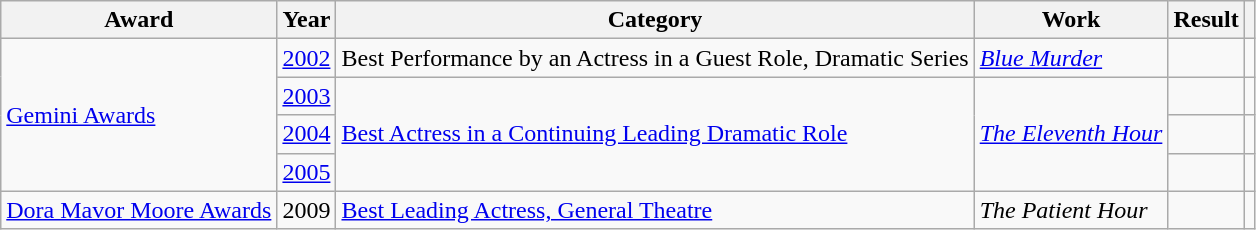<table class="wikitable plainrowheaders sortable">
<tr>
<th>Award</th>
<th>Year</th>
<th>Category</th>
<th>Work</th>
<th>Result</th>
<th></th>
</tr>
<tr>
<td rowspan=4><a href='#'>Gemini Awards</a></td>
<td><a href='#'>2002</a></td>
<td>Best Performance by an Actress in a Guest Role, Dramatic Series</td>
<td><em><a href='#'>Blue Murder</a></em></td>
<td></td>
<td style="text-align:center;"></td>
</tr>
<tr>
<td><a href='#'>2003</a></td>
<td rowspan=3><a href='#'>Best Actress in a Continuing Leading Dramatic Role</a></td>
<td rowspan=3><em><a href='#'>The Eleventh Hour</a></em></td>
<td></td>
<td style="text-align:center;"></td>
</tr>
<tr>
<td><a href='#'>2004</a></td>
<td></td>
<td style="text-align:center;"></td>
</tr>
<tr>
<td><a href='#'>2005</a></td>
<td></td>
<td style="text-align:center;"></td>
</tr>
<tr>
<td><a href='#'>Dora Mavor Moore Awards</a></td>
<td>2009</td>
<td><a href='#'>Best Leading Actress, General Theatre</a></td>
<td><em>The Patient Hour</em></td>
<td></td>
<td style="text-align:center;"></td>
</tr>
</table>
